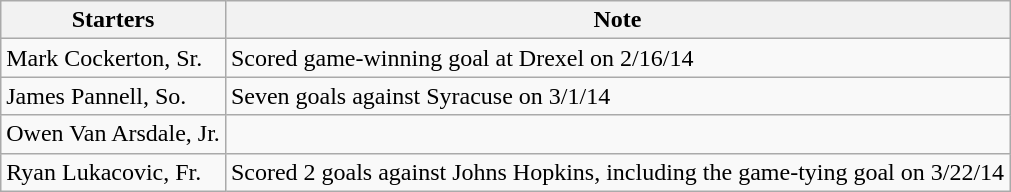<table class="wikitable">
<tr>
<th>Starters</th>
<th>Note</th>
</tr>
<tr>
<td>Mark Cockerton, Sr.</td>
<td>Scored game-winning goal at Drexel on 2/16/14</td>
</tr>
<tr>
<td>James Pannell, So.</td>
<td>Seven goals against Syracuse on 3/1/14</td>
</tr>
<tr>
<td>Owen Van Arsdale, Jr.</td>
<td></td>
</tr>
<tr>
<td>Ryan Lukacovic, Fr.</td>
<td>Scored 2 goals against Johns Hopkins, including the game-tying goal on 3/22/14</td>
</tr>
</table>
